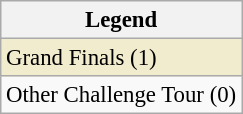<table class="wikitable" style="font-size:95%;">
<tr>
<th>Legend</th>
</tr>
<tr style="background:#f2ecce;">
<td>Grand Finals (1)</td>
</tr>
<tr>
<td>Other Challenge Tour (0)</td>
</tr>
</table>
